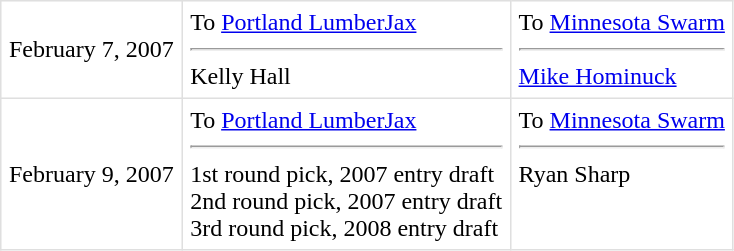<table border=1 style="border-collapse:collapse" bordercolor="#DFDFDF"  cellpadding="5">
<tr>
<td>February 7, 2007<br></td>
<td valign="top">To <a href='#'>Portland LumberJax</a> <hr>Kelly Hall</td>
<td valign="top">To <a href='#'>Minnesota Swarm</a> <hr> <a href='#'>Mike Hominuck</a></td>
</tr>
<tr>
<td>February 9, 2007<br></td>
<td valign="top">To <a href='#'>Portland LumberJax</a> <hr>1st round pick, 2007 entry draft<br>2nd round pick, 2007 entry draft<br>3rd round pick, 2008 entry draft</td>
<td valign="top">To <a href='#'>Minnesota Swarm</a> <hr> Ryan Sharp</td>
</tr>
</table>
